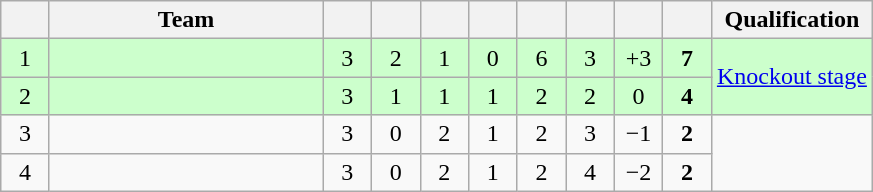<table class="wikitable" style="text-align:center;">
<tr>
<th width=25></th>
<th width=175>Team</th>
<th width=25></th>
<th width=25></th>
<th width=25></th>
<th width=25></th>
<th width=25></th>
<th width=25></th>
<th width=25></th>
<th width=25></th>
<th width=100>Qualification</th>
</tr>
<tr bgcolor=#ccffcc align=center>
<td>1</td>
<td style="text-align:left;"></td>
<td>3</td>
<td>2</td>
<td>1</td>
<td>0</td>
<td>6</td>
<td>3</td>
<td>+3</td>
<td><strong>7</strong></td>
<td rowspan="2"><a href='#'>Knockout stage</a></td>
</tr>
<tr bgcolor=#ccffcc align=center>
<td>2</td>
<td style="text-align:left;"></td>
<td>3</td>
<td>1</td>
<td>1</td>
<td>1</td>
<td>2</td>
<td>2</td>
<td>0</td>
<td><strong>4</strong></td>
</tr>
<tr align=center>
<td>3</td>
<td style="text-align:left;"></td>
<td>3</td>
<td>0</td>
<td>2</td>
<td>1</td>
<td>2</td>
<td>3</td>
<td>−1</td>
<td><strong>2</strong></td>
<td rowspan="2"></td>
</tr>
<tr align=center>
<td>4</td>
<td style="text-align:left;"></td>
<td>3</td>
<td>0</td>
<td>2</td>
<td>1</td>
<td>2</td>
<td>4</td>
<td>−2</td>
<td><strong>2</strong></td>
</tr>
</table>
